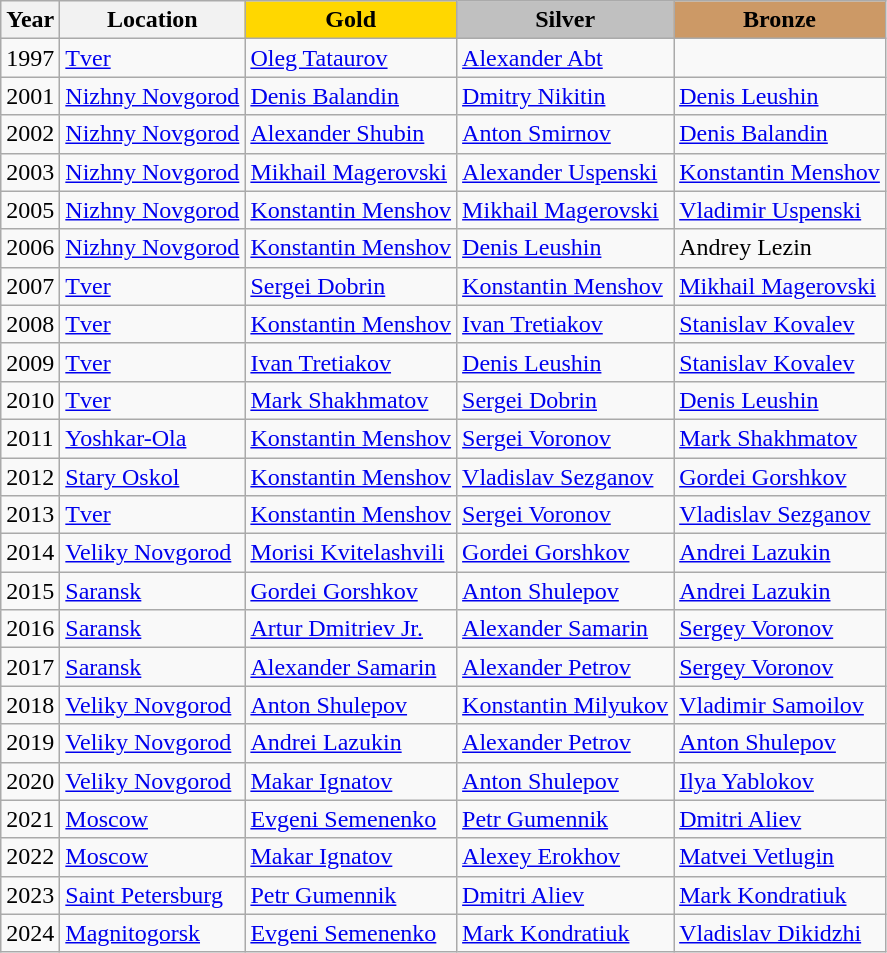<table class="wikitable">
<tr>
<th>Year</th>
<th>Location</th>
<td align=center bgcolor=gold><strong>Gold</strong></td>
<td align=center bgcolor=silver><strong>Silver</strong></td>
<td align=center bgcolor=CC9966><strong>Bronze</strong></td>
</tr>
<tr>
<td>1997</td>
<td><a href='#'>Tver</a></td>
<td><a href='#'>Oleg Tataurov</a></td>
<td><a href='#'>Alexander Abt</a></td>
</tr>
<tr>
<td>2001</td>
<td><a href='#'>Nizhny Novgorod</a></td>
<td><a href='#'>Denis Balandin</a></td>
<td><a href='#'>Dmitry Nikitin</a></td>
<td><a href='#'>Denis Leushin</a></td>
</tr>
<tr>
<td>2002</td>
<td><a href='#'>Nizhny Novgorod</a></td>
<td><a href='#'>Alexander Shubin</a></td>
<td><a href='#'>Anton Smirnov</a></td>
<td><a href='#'>Denis Balandin</a></td>
</tr>
<tr>
<td>2003</td>
<td><a href='#'>Nizhny Novgorod</a></td>
<td><a href='#'>Mikhail Magerovski</a></td>
<td><a href='#'>Alexander Uspenski</a></td>
<td><a href='#'>Konstantin Menshov</a></td>
</tr>
<tr>
<td>2005</td>
<td><a href='#'>Nizhny Novgorod</a></td>
<td><a href='#'>Konstantin Menshov</a></td>
<td><a href='#'>Mikhail Magerovski</a></td>
<td><a href='#'>Vladimir Uspenski</a></td>
</tr>
<tr>
<td>2006</td>
<td><a href='#'>Nizhny Novgorod</a></td>
<td><a href='#'>Konstantin Menshov</a></td>
<td><a href='#'>Denis Leushin</a></td>
<td>Andrey Lezin</td>
</tr>
<tr>
<td>2007</td>
<td><a href='#'>Tver</a></td>
<td><a href='#'>Sergei Dobrin</a></td>
<td><a href='#'>Konstantin Menshov</a></td>
<td><a href='#'>Mikhail Magerovski</a></td>
</tr>
<tr>
<td>2008</td>
<td><a href='#'>Tver</a></td>
<td><a href='#'>Konstantin Menshov</a></td>
<td><a href='#'>Ivan Tretiakov</a></td>
<td><a href='#'>Stanislav Kovalev</a></td>
</tr>
<tr>
<td>2009</td>
<td><a href='#'>Tver</a></td>
<td><a href='#'>Ivan Tretiakov</a></td>
<td><a href='#'>Denis Leushin</a></td>
<td><a href='#'>Stanislav Kovalev</a></td>
</tr>
<tr>
<td>2010</td>
<td><a href='#'>Tver</a></td>
<td><a href='#'>Mark Shakhmatov</a></td>
<td><a href='#'>Sergei Dobrin</a></td>
<td><a href='#'>Denis Leushin</a></td>
</tr>
<tr>
<td>2011</td>
<td><a href='#'>Yoshkar-Ola</a></td>
<td><a href='#'>Konstantin Menshov</a></td>
<td><a href='#'>Sergei Voronov</a></td>
<td><a href='#'>Mark Shakhmatov</a></td>
</tr>
<tr>
<td>2012</td>
<td><a href='#'>Stary Oskol</a></td>
<td><a href='#'>Konstantin Menshov</a></td>
<td><a href='#'>Vladislav Sezganov</a></td>
<td><a href='#'>Gordei Gorshkov</a></td>
</tr>
<tr>
<td>2013</td>
<td><a href='#'>Tver</a></td>
<td><a href='#'>Konstantin Menshov</a></td>
<td><a href='#'>Sergei Voronov</a></td>
<td><a href='#'>Vladislav Sezganov</a></td>
</tr>
<tr>
<td>2014</td>
<td><a href='#'>Veliky Novgorod</a></td>
<td><a href='#'>Morisi Kvitelashvili</a></td>
<td><a href='#'>Gordei Gorshkov</a></td>
<td><a href='#'>Andrei Lazukin</a></td>
</tr>
<tr>
<td>2015</td>
<td><a href='#'>Saransk</a></td>
<td><a href='#'>Gordei Gorshkov</a></td>
<td><a href='#'>Anton Shulepov</a></td>
<td><a href='#'>Andrei Lazukin</a></td>
</tr>
<tr>
<td>2016</td>
<td><a href='#'>Saransk</a></td>
<td><a href='#'>Artur Dmitriev Jr.</a></td>
<td><a href='#'>Alexander Samarin</a></td>
<td><a href='#'>Sergey Voronov</a></td>
</tr>
<tr>
<td>2017</td>
<td><a href='#'>Saransk</a></td>
<td><a href='#'>Alexander Samarin</a></td>
<td><a href='#'>Alexander Petrov</a></td>
<td><a href='#'>Sergey Voronov</a></td>
</tr>
<tr>
<td>2018</td>
<td><a href='#'>Veliky Novgorod</a></td>
<td><a href='#'>Anton Shulepov</a></td>
<td><a href='#'>Konstantin Milyukov</a></td>
<td><a href='#'>Vladimir Samoilov</a></td>
</tr>
<tr>
<td>2019</td>
<td><a href='#'>Veliky Novgorod</a></td>
<td><a href='#'>Andrei Lazukin</a></td>
<td><a href='#'>Alexander Petrov</a></td>
<td><a href='#'>Anton Shulepov</a></td>
</tr>
<tr>
<td>2020</td>
<td><a href='#'>Veliky Novgorod</a></td>
<td><a href='#'>Makar Ignatov</a></td>
<td><a href='#'>Anton Shulepov</a></td>
<td><a href='#'>Ilya Yablokov</a></td>
</tr>
<tr>
<td>2021</td>
<td><a href='#'>Moscow</a></td>
<td><a href='#'>Evgeni Semenenko</a></td>
<td><a href='#'>Petr Gumennik</a></td>
<td><a href='#'>Dmitri Aliev</a></td>
</tr>
<tr>
<td>2022</td>
<td><a href='#'>Moscow</a></td>
<td><a href='#'>Makar Ignatov</a></td>
<td><a href='#'>Alexey Erokhov</a></td>
<td><a href='#'>Matvei Vetlugin</a></td>
</tr>
<tr>
<td>2023</td>
<td><a href='#'>Saint Petersburg</a></td>
<td><a href='#'>Petr Gumennik</a></td>
<td><a href='#'>Dmitri Aliev</a></td>
<td><a href='#'>Mark Kondratiuk</a></td>
</tr>
<tr>
<td>2024</td>
<td><a href='#'>Magnitogorsk</a></td>
<td><a href='#'>Evgeni Semenenko</a></td>
<td><a href='#'>Mark Kondratiuk</a></td>
<td><a href='#'>Vladislav Dikidzhi</a></td>
</tr>
</table>
